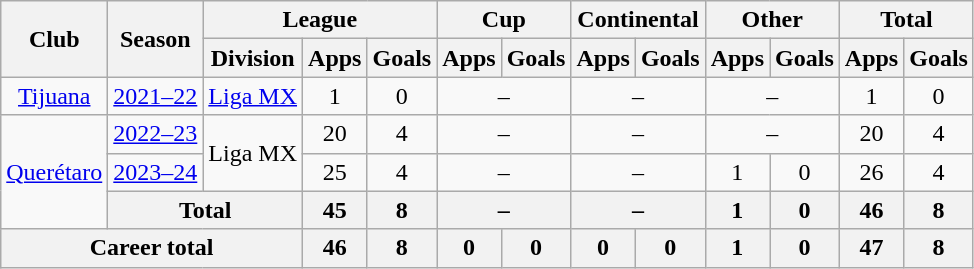<table class="wikitable" style="text-align: center">
<tr>
<th rowspan="2">Club</th>
<th rowspan="2">Season</th>
<th colspan="3">League</th>
<th colspan="2">Cup</th>
<th colspan="2">Continental</th>
<th colspan="2">Other</th>
<th colspan="2">Total</th>
</tr>
<tr>
<th>Division</th>
<th>Apps</th>
<th>Goals</th>
<th>Apps</th>
<th>Goals</th>
<th>Apps</th>
<th>Goals</th>
<th>Apps</th>
<th>Goals</th>
<th>Apps</th>
<th>Goals</th>
</tr>
<tr>
<td><a href='#'>Tijuana</a></td>
<td><a href='#'>2021–22</a></td>
<td><a href='#'>Liga MX</a></td>
<td>1</td>
<td>0</td>
<td colspan="2">–</td>
<td colspan="2">–</td>
<td colspan="2">–</td>
<td>1</td>
<td>0</td>
</tr>
<tr>
<td rowspan="3"><a href='#'>Querétaro</a></td>
<td><a href='#'>2022–23</a></td>
<td rowspan="2">Liga MX</td>
<td>20</td>
<td>4</td>
<td colspan="2">–</td>
<td colspan="2">–</td>
<td colspan="2">–</td>
<td>20</td>
<td>4</td>
</tr>
<tr>
<td><a href='#'>2023–24</a></td>
<td>25</td>
<td>4</td>
<td colspan="2">–</td>
<td colspan="2">–</td>
<td>1</td>
<td>0</td>
<td>26</td>
<td>4</td>
</tr>
<tr>
<th colspan="2">Total</th>
<th>45</th>
<th>8</th>
<th colspan="2">–</th>
<th colspan="2">–</th>
<th>1</th>
<th>0</th>
<th>46</th>
<th>8</th>
</tr>
<tr>
<th colspan="3">Career total</th>
<th>46</th>
<th>8</th>
<th>0</th>
<th>0</th>
<th>0</th>
<th>0</th>
<th>1</th>
<th>0</th>
<th>47</th>
<th>8</th>
</tr>
</table>
